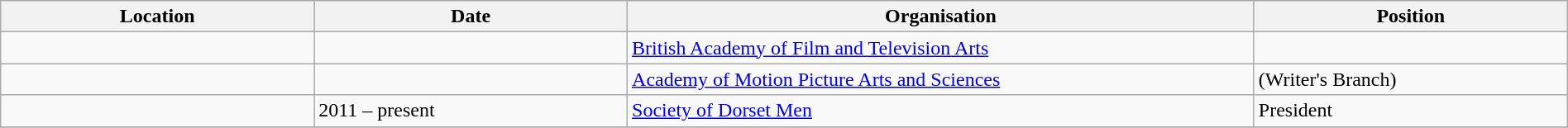<table class="wikitable" style="width:100%;">
<tr>
<th style="width:20%;">Location</th>
<th style="width:20%;">Date</th>
<th style="width:40%;">Organisation</th>
<th style="width:20%;">Position</th>
</tr>
<tr>
<td></td>
<td></td>
<td><a href='#'>British Academy of Film and Television Arts</a></td>
<td></td>
</tr>
<tr>
<td></td>
<td></td>
<td><a href='#'>Academy of Motion Picture Arts and Sciences</a></td>
<td>(Writer's Branch)</td>
</tr>
<tr>
<td></td>
<td>2011 – present</td>
<td><a href='#'>Society of Dorset Men</a></td>
<td>President</td>
</tr>
<tr>
</tr>
</table>
